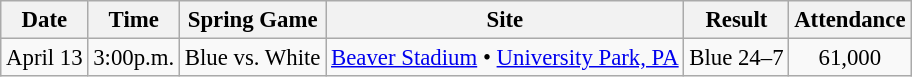<table class="wikitable" style="font-size:95%;">
<tr>
<th>Date</th>
<th>Time</th>
<th>Spring Game</th>
<th>Site</th>
<th>Result</th>
<th>Attendance</th>
</tr>
<tr>
<td>April 13</td>
<td>3:00p.m.</td>
<td>Blue vs. White</td>
<td><a href='#'>Beaver Stadium</a> • <a href='#'>University Park, PA</a></td>
<td>Blue 24–7</td>
<td align=center>61,000</td>
</tr>
</table>
